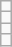<table class="wikitable">
<tr>
<td></td>
</tr>
<tr>
<td></td>
</tr>
<tr>
<td></td>
</tr>
<tr>
<td></td>
</tr>
</table>
